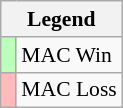<table class="wikitable" style="font-size:90%">
<tr>
<th colspan="2">Legend</th>
</tr>
<tr>
<td style="background:#bfb;"> </td>
<td>MAC Win</td>
</tr>
<tr>
<td style="background:#fbb;"> </td>
<td>MAC Loss</td>
</tr>
</table>
